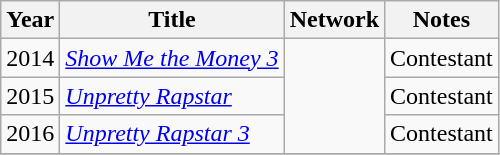<table class="wikitable">
<tr>
<th>Year</th>
<th>Title</th>
<th>Network</th>
<th>Notes</th>
</tr>
<tr>
<td>2014</td>
<td><em><a href='#'>Show Me the Money 3</a></em></td>
<td rowspan=3></td>
<td>Contestant</td>
</tr>
<tr>
<td>2015</td>
<td><em><a href='#'>Unpretty Rapstar</a></em></td>
<td>Contestant</td>
</tr>
<tr>
<td>2016</td>
<td><em><a href='#'>Unpretty Rapstar 3</a></em></td>
<td>Contestant</td>
</tr>
<tr>
</tr>
</table>
